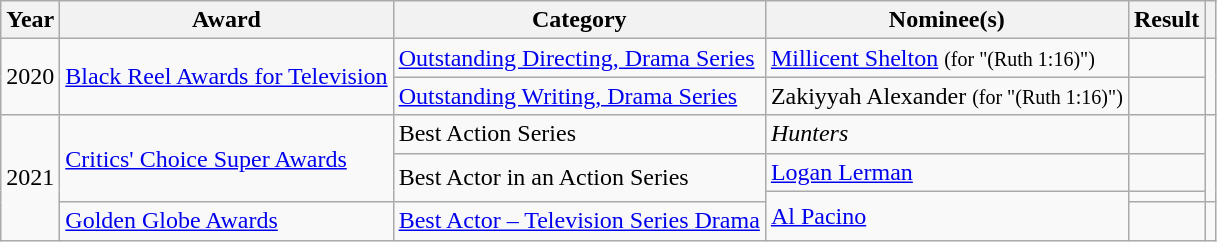<table class="wikitable sortable">
<tr>
<th>Year</th>
<th>Award</th>
<th>Category</th>
<th>Nominee(s)</th>
<th>Result</th>
<th class="unsortable"></th>
</tr>
<tr>
<td rowspan="2">2020</td>
<td rowspan="2"><a href='#'>Black Reel Awards for Television</a></td>
<td><a href='#'>Outstanding Directing, Drama Series</a></td>
<td><a href='#'>Millicent Shelton</a> <small>(for "(Ruth 1:16)")</small></td>
<td></td>
<td style="text-align:center;" rowspan="2"></td>
</tr>
<tr>
<td><a href='#'>Outstanding Writing, Drama Series</a></td>
<td>Zakiyyah Alexander <small>(for "(Ruth 1:16)")</small></td>
<td></td>
</tr>
<tr>
<td rowspan="4">2021</td>
<td rowspan="3"><a href='#'>Critics' Choice Super Awards</a></td>
<td>Best Action Series</td>
<td><em>Hunters</em></td>
<td></td>
<td style="text-align:center;" rowspan="3"></td>
</tr>
<tr>
<td rowspan="2">Best Actor in an Action Series</td>
<td><a href='#'>Logan Lerman</a></td>
<td></td>
</tr>
<tr>
<td rowspan="2"><a href='#'>Al Pacino</a></td>
<td></td>
</tr>
<tr>
<td><a href='#'>Golden Globe Awards</a></td>
<td><a href='#'>Best Actor – Television Series Drama</a></td>
<td></td>
<td style="text-align:center;"></td>
</tr>
</table>
